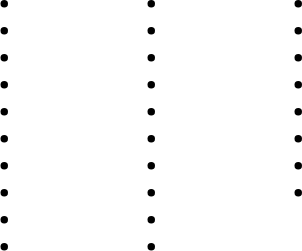<table>
<tr>
<td><br><ul><li></li><li></li><li></li><li></li><li></li><li></li><li></li><li></li><li></li><li></li></ul></td>
<td width=50></td>
<td valign=top><br><ul><li></li><li></li><li></li><li></li><li></li><li></li><li></li><li></li><li></li><li></li></ul></td>
<td width=50></td>
<td valign=top><br><ul><li></li><li></li><li></li><li></li><li></li><li></li><li></li><li></li></ul></td>
</tr>
</table>
